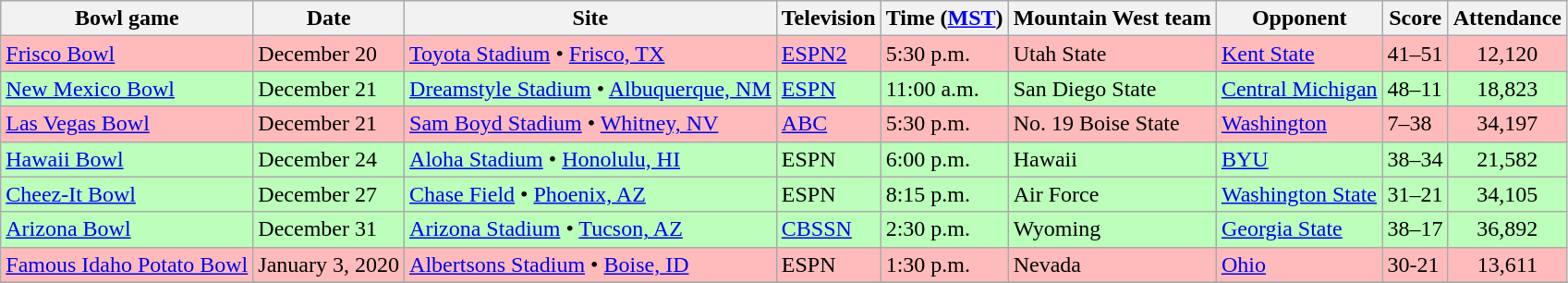<table class="wikitable">
<tr>
<th>Bowl game</th>
<th>Date</th>
<th>Site</th>
<th>Television</th>
<th>Time (<a href='#'>MST</a>)</th>
<th>Mountain West team</th>
<th>Opponent</th>
<th>Score</th>
<th>Attendance</th>
</tr>
<tr style="background:#fbb;">
<td><a href='#'>Frisco Bowl</a></td>
<td>December 20</td>
<td><a href='#'>Toyota Stadium</a> • <a href='#'>Frisco, TX</a></td>
<td><a href='#'>ESPN2</a></td>
<td>5:30 p.m.</td>
<td>Utah State</td>
<td><a href='#'>Kent State</a></td>
<td>41–51</td>
<td align="center">12,120</td>
</tr>
<tr style="background:#bfb;">
<td><a href='#'>New Mexico Bowl</a></td>
<td>December 21</td>
<td><a href='#'>Dreamstyle Stadium</a> • <a href='#'>Albuquerque, NM</a></td>
<td><a href='#'>ESPN</a></td>
<td>11:00 a.m.</td>
<td>San Diego State</td>
<td><a href='#'>Central Michigan</a></td>
<td>48–11</td>
<td align="center">18,823</td>
</tr>
<tr style="background:#fbb;">
<td><a href='#'>Las Vegas Bowl</a></td>
<td>December 21</td>
<td><a href='#'>Sam Boyd Stadium</a> • <a href='#'>Whitney, NV</a></td>
<td><a href='#'>ABC</a></td>
<td>5:30 p.m.</td>
<td>No. 19 Boise State</td>
<td><a href='#'>Washington</a></td>
<td>7–38</td>
<td align="center">34,197</td>
</tr>
<tr style="background:#bfb;">
<td><a href='#'>Hawaii Bowl</a></td>
<td>December 24</td>
<td><a href='#'>Aloha Stadium</a> • <a href='#'>Honolulu, HI</a></td>
<td>ESPN</td>
<td>6:00 p.m.</td>
<td>Hawaii</td>
<td><a href='#'>BYU</a></td>
<td>38–34</td>
<td align="center">21,582</td>
</tr>
<tr style="background:#bfb;">
<td><a href='#'>Cheez-It Bowl</a></td>
<td>December 27</td>
<td><a href='#'>Chase Field</a> • <a href='#'>Phoenix, AZ</a></td>
<td>ESPN</td>
<td>8:15 p.m.</td>
<td>Air Force</td>
<td><a href='#'>Washington State</a></td>
<td>31–21</td>
<td align="center">34,105</td>
</tr>
<tr style="background:#bfb;">
<td><a href='#'>Arizona Bowl</a></td>
<td>December 31</td>
<td><a href='#'>Arizona Stadium</a> • <a href='#'>Tucson, AZ</a></td>
<td><a href='#'>CBSSN</a></td>
<td>2:30 p.m.</td>
<td>Wyoming</td>
<td><a href='#'>Georgia State</a></td>
<td>38–17</td>
<td align="center">36,892</td>
</tr>
<tr style="background:#fbb;">
<td><a href='#'>Famous Idaho Potato Bowl</a></td>
<td>January 3, 2020</td>
<td><a href='#'>Albertsons Stadium</a> • <a href='#'>Boise, ID</a></td>
<td>ESPN</td>
<td>1:30 p.m.</td>
<td>Nevada</td>
<td><a href='#'>Ohio</a></td>
<td>30-21</td>
<td align="center">13,611</td>
</tr>
<tr>
</tr>
</table>
